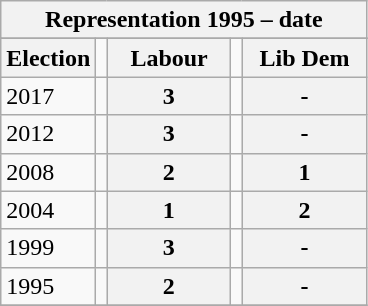<table class="wikitable">
<tr>
<th colspan="5" align="center" valign="top">Representation 1995 – date </th>
</tr>
<tr>
</tr>
<tr>
<th valign="top">Election</th>
<td></td>
<th align="center" valign="top">   Labour   </th>
<td></td>
<th align="center" valign="top">  Lib Dem  </th>
</tr>
<tr>
<td>2017</td>
<td></td>
<th align="center" valign="top"><strong>3</strong></th>
<td></td>
<th align="center" valign="top"><strong>-</strong></th>
</tr>
<tr>
<td>2012</td>
<td></td>
<th align="center" valign="top"><strong>3</strong></th>
<td></td>
<th align="center" valign="top"><strong>-</strong></th>
</tr>
<tr>
<td>2008</td>
<td></td>
<th align="center" valign="top"><strong>2</strong></th>
<td></td>
<th align="center" valign="top"><strong>1</strong></th>
</tr>
<tr>
<td>2004</td>
<td></td>
<th align="center" valign="top"><strong>1</strong></th>
<td></td>
<th align="center" valign="top"><strong>2</strong></th>
</tr>
<tr>
<td>1999</td>
<td></td>
<th align="center" valign="top"><strong>3</strong></th>
<td></td>
<th align="center" valign="top"><strong>-</strong></th>
</tr>
<tr>
<td>1995</td>
<td></td>
<th align="center" valign="top"><strong>2</strong></th>
<td></td>
<th align="center" valign="top"><strong>-</strong></th>
</tr>
<tr>
</tr>
</table>
